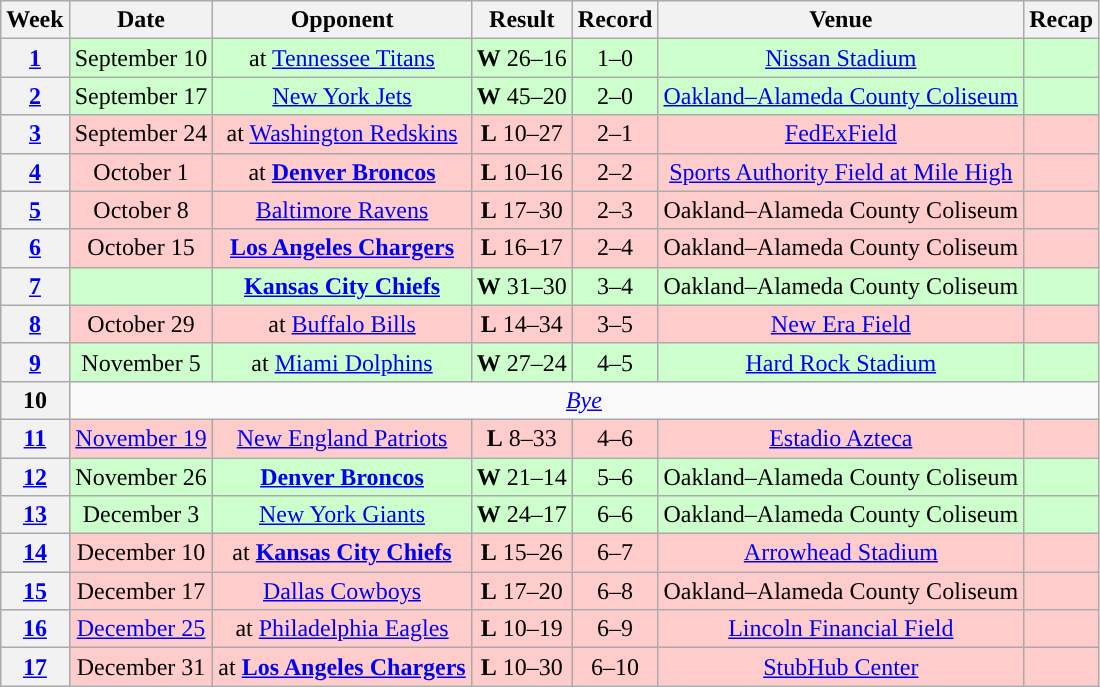<table class="wikitable" style="text-align:center">
<tr>
<th>Week</th>
<th>Date</th>
<th>Opponent</th>
<th>Result</th>
<th>Record</th>
<th>Venue</th>
<th>Recap</th>
</tr>
<tr style="background:#cfc">
<th><a href='#'>1</a></th>
<td>September 10</td>
<td>at <a href='#'>Tennessee Titans</a></td>
<td><strong>W</strong> 26–16</td>
<td>1–0</td>
<td><a href='#'>Nissan Stadium</a></td>
<td></td>
</tr>
<tr style="background:#cfc">
<th><a href='#'>2</a></th>
<td>September 17</td>
<td><a href='#'>New York Jets</a></td>
<td><strong>W</strong> 45–20</td>
<td>2–0</td>
<td><a href='#'>Oakland–Alameda County Coliseum</a></td>
<td></td>
</tr>
<tr style="background:#fcc">
<th><a href='#'>3</a></th>
<td>September 24</td>
<td>at <a href='#'>Washington Redskins</a></td>
<td><strong>L</strong> 10–27</td>
<td>2–1</td>
<td><a href='#'>FedExField</a></td>
<td></td>
</tr>
<tr style="background:#fcc">
<th><a href='#'>4</a></th>
<td>October 1</td>
<td>at <strong><a href='#'>Denver Broncos</a></strong></td>
<td><strong>L</strong> 10–16</td>
<td>2–2</td>
<td><a href='#'>Sports Authority Field at Mile High</a></td>
<td></td>
</tr>
<tr style="background:#fcc">
<th><a href='#'>5</a></th>
<td>October 8</td>
<td><a href='#'>Baltimore Ravens</a></td>
<td><strong>L</strong> 17–30</td>
<td>2–3</td>
<td>Oakland–Alameda County Coliseum</td>
<td></td>
</tr>
<tr style="background:#fcc">
<th><a href='#'>6</a></th>
<td>October 15</td>
<td><strong><a href='#'>Los Angeles Chargers</a></strong></td>
<td><strong>L</strong> 16–17</td>
<td>2–4</td>
<td>Oakland–Alameda County Coliseum</td>
<td></td>
</tr>
<tr style="background:#cfc">
<th><a href='#'>7</a></th>
<td></td>
<td><strong><a href='#'>Kansas City Chiefs</a></strong></td>
<td><strong>W</strong> 31–30</td>
<td>3–4</td>
<td>Oakland–Alameda County Coliseum</td>
<td></td>
</tr>
<tr style="background:#fcc">
<th><a href='#'>8</a></th>
<td>October 29</td>
<td>at <a href='#'>Buffalo Bills</a></td>
<td><strong>L</strong> 14–34</td>
<td>3–5</td>
<td><a href='#'>New Era Field</a></td>
<td></td>
</tr>
<tr style="background:#cfc">
<th><a href='#'>9</a></th>
<td>November 5</td>
<td>at <a href='#'>Miami Dolphins</a></td>
<td><strong>W</strong> 27–24</td>
<td>4–5</td>
<td><a href='#'>Hard Rock Stadium</a></td>
<td></td>
</tr>
<tr>
<th>10</th>
<td colspan="6"><em><a href='#'>Bye</a></em></td>
</tr>
<tr style="background:#fcc">
<th><a href='#'>11</a></th>
<td><a href='#'>November 19</a></td>
<td><a href='#'>New England Patriots</a></td>
<td><strong>L</strong> 8–33</td>
<td>4–6</td>
<td> <a href='#'>Estadio Azteca</a> </td>
<td></td>
</tr>
<tr style="background:#cfc">
<th><a href='#'>12</a></th>
<td>November 26</td>
<td><strong><a href='#'>Denver Broncos</a></strong></td>
<td><strong>W</strong> 21–14</td>
<td>5–6</td>
<td>Oakland–Alameda County Coliseum</td>
<td></td>
</tr>
<tr style="background:#cfc">
<th><a href='#'>13</a></th>
<td>December 3</td>
<td><a href='#'>New York Giants</a></td>
<td><strong>W</strong> 24–17</td>
<td>6–6</td>
<td>Oakland–Alameda County Coliseum</td>
<td></td>
</tr>
<tr style="background:#fcc">
<th><a href='#'>14</a></th>
<td>December 10</td>
<td>at <strong><a href='#'>Kansas City Chiefs</a></strong></td>
<td><strong>L</strong> 15–26</td>
<td>6–7</td>
<td><a href='#'>Arrowhead Stadium</a></td>
<td></td>
</tr>
<tr style="background:#fcc">
<th><a href='#'>15</a></th>
<td>December 17</td>
<td><a href='#'>Dallas Cowboys</a></td>
<td><strong>L</strong> 17–20</td>
<td>6–8</td>
<td>Oakland–Alameda County Coliseum</td>
<td></td>
</tr>
<tr style="background:#fcc">
<th><a href='#'>16</a></th>
<td><a href='#'>December 25</a></td>
<td>at <a href='#'>Philadelphia Eagles</a></td>
<td><strong>L</strong> 10–19</td>
<td>6–9</td>
<td><a href='#'>Lincoln Financial Field</a></td>
<td></td>
</tr>
<tr style="background:#fcc">
<th><a href='#'>17</a></th>
<td>December 31</td>
<td>at <strong><a href='#'>Los Angeles Chargers</a></strong></td>
<td><strong>L</strong> 10–30</td>
<td>6–10</td>
<td><a href='#'>StubHub Center</a></td>
<td></td>
</tr>
</table>
